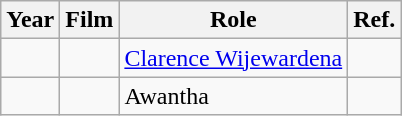<table class="wikitable">
<tr>
<th>Year</th>
<th>Film</th>
<th>Role</th>
<th>Ref.</th>
</tr>
<tr>
<td></td>
<td></td>
<td><a href='#'>Clarence Wijewardena</a></td>
<td></td>
</tr>
<tr>
<td></td>
<td></td>
<td>Awantha</td>
<td></td>
</tr>
</table>
